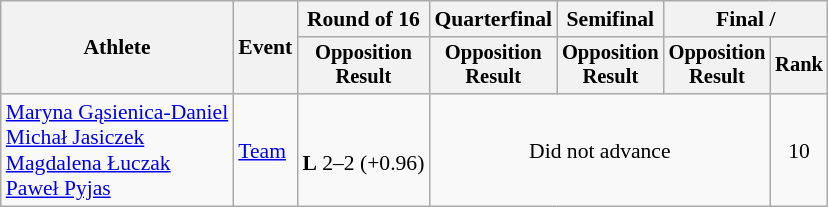<table class="wikitable" style="font-size:90%; text-align:center">
<tr>
<th rowspan=2>Athlete</th>
<th rowspan=2>Event</th>
<th>Round of 16</th>
<th>Quarterfinal</th>
<th>Semifinal</th>
<th colspan=2>Final / </th>
</tr>
<tr style=font-size:95%>
<th>Opposition<br>Result</th>
<th>Opposition<br>Result</th>
<th>Opposition<br>Result</th>
<th>Opposition<br>Result</th>
<th>Rank</th>
</tr>
<tr>
<td align=left><a href='#'>Maryna Gąsienica-Daniel</a><br><a href='#'>Michał Jasiczek</a><br><a href='#'>Magdalena Łuczak</a><br><a href='#'>Paweł Pyjas</a></td>
<td align=left><a href='#'>Team</a></td>
<td><br><strong>L</strong> 2–2 (+0.96)</td>
<td colspan=3>Did not advance</td>
<td>10</td>
</tr>
</table>
